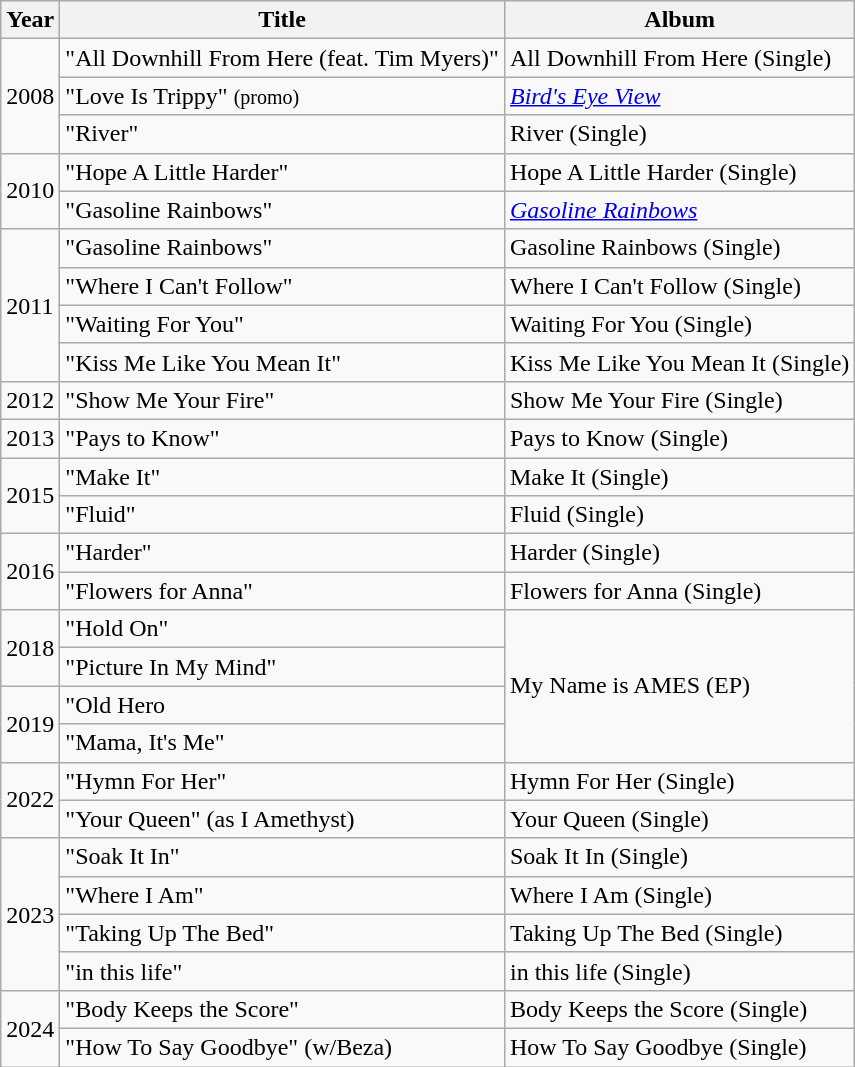<table class="wikitable">
<tr>
<th rowspan="1">Year</th>
<th rowspan="1">Title</th>
<th rowspan="1">Album</th>
</tr>
<tr>
<td rowspan="3">2008</td>
<td>"All Downhill From Here (feat. Tim Myers)"</td>
<td rowspan="1">All Downhill From Here (Single)</td>
</tr>
<tr>
<td>"Love Is Trippy" <small>(promo)</small></td>
<td rowspan="1"><em><a href='#'>Bird's Eye View</a></em></td>
</tr>
<tr>
<td>"River"</td>
<td rowspan="1">River (Single)</td>
</tr>
<tr>
<td rowspan="2">2010</td>
<td>"Hope A Little Harder"</td>
<td rowspan="1">Hope A Little Harder (Single)</td>
</tr>
<tr>
<td>"Gasoline Rainbows"</td>
<td rowspan="1"><em><a href='#'>Gasoline Rainbows</a></em></td>
</tr>
<tr>
<td rowspan="4">2011</td>
<td>"Gasoline Rainbows"</td>
<td rowspan="1">Gasoline Rainbows (Single)</td>
</tr>
<tr>
<td>"Where I Can't Follow"</td>
<td rowspan="1">Where I Can't Follow (Single)</td>
</tr>
<tr>
<td>"Waiting For You"</td>
<td rowspan="1">Waiting For You (Single)</td>
</tr>
<tr>
<td>"Kiss Me Like You Mean It"</td>
<td rowspan="1">Kiss Me Like You Mean It (Single)</td>
</tr>
<tr>
<td rowspan="1">2012</td>
<td>"Show Me Your Fire"</td>
<td rowspan="1">Show Me Your Fire (Single)</td>
</tr>
<tr>
<td rowspan="1">2013</td>
<td>"Pays to Know"</td>
<td rowspan="1">Pays to Know (Single)</td>
</tr>
<tr>
<td rowspan="2">2015</td>
<td>"Make It"</td>
<td rowspan="1">Make It (Single)</td>
</tr>
<tr>
<td>"Fluid"</td>
<td rowspan="1">Fluid (Single)</td>
</tr>
<tr>
<td rowspan="2">2016</td>
<td>"Harder"</td>
<td rowspan="1">Harder (Single)</td>
</tr>
<tr>
<td>"Flowers for Anna"</td>
<td rowspan="1">Flowers for Anna (Single)</td>
</tr>
<tr>
<td rowspan="2">2018</td>
<td>"Hold On"</td>
<td rowspan="4">My Name is AMES (EP)</td>
</tr>
<tr>
<td>"Picture In My Mind"</td>
</tr>
<tr>
<td rowspan="2">2019</td>
<td>"Old Hero</td>
</tr>
<tr>
<td>"Mama, It's Me"</td>
</tr>
<tr>
<td rowspan="2">2022</td>
<td>"Hymn For Her"</td>
<td>Hymn For Her (Single)</td>
</tr>
<tr>
<td>"Your Queen" (as I Amethyst)</td>
<td>Your Queen (Single)</td>
</tr>
<tr>
<td rowspan="4">2023</td>
<td>"Soak It In"</td>
<td>Soak It In (Single)</td>
</tr>
<tr>
<td>"Where I Am"</td>
<td>Where I Am (Single)</td>
</tr>
<tr>
<td>"Taking Up The Bed"</td>
<td>Taking Up The Bed (Single)</td>
</tr>
<tr>
<td>"in this life"</td>
<td>in this life (Single)</td>
</tr>
<tr>
<td rowspan="2">2024</td>
<td>"Body Keeps the Score"</td>
<td>Body Keeps the Score (Single)</td>
</tr>
<tr>
<td>"How To Say Goodbye" (w/Beza)</td>
<td>How To Say Goodbye (Single)</td>
</tr>
</table>
